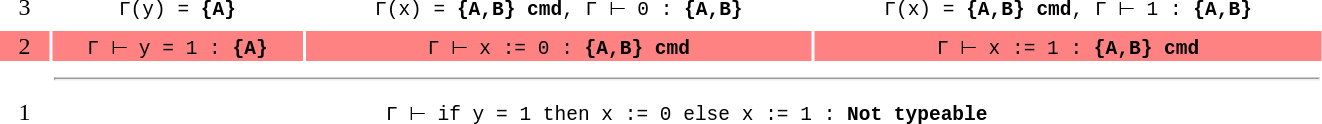<table style="width:70%;text-align:center;margin:20px;">
<tr>
<td style="padding:0 8px 0 8px">3</td>
<td><code>Γ(y) = <strong>{A}</strong></code></td>
<td><code>Γ(x) = <strong>{A,B} cmd</strong>, Γ ⊢ 0 : <strong>{A,B}</strong></code></td>
<td><code>Γ(x) = <strong>{A,B} cmd</strong>, Γ ⊢ 1 : <strong>{A,B}</strong></code></td>
</tr>
<tr>
<td></td>
<td></td>
<td></td>
<td></td>
</tr>
<tr style="background-color:#ff8282">
<td style="padding:0 8px 0 8px">2</td>
<td><code>Γ ⊢ y = 1 : <strong>{A}</strong></code></td>
<td><code>Γ ⊢ x := 0 : <strong>{A,B} cmd</strong></code></td>
<td><code>Γ ⊢ x := 1 : <strong>{A,B} cmd</strong></code></td>
</tr>
<tr>
<td></td>
<td colspan=3><hr></td>
</tr>
<tr>
<td style="padding:0 8px 0 8px">1</td>
<td colspan=3><code>Γ ⊢ if y = 1 then x := 0 else x := 1 : <strong>Not typeable</strong></code></td>
</tr>
</table>
